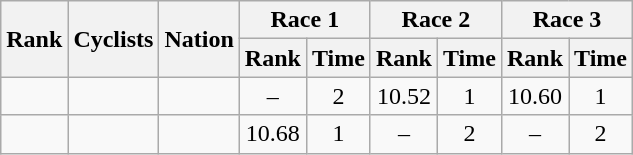<table class="wikitable sortable" style="text-align:center">
<tr>
<th rowspan=2>Rank</th>
<th rowspan=2>Cyclists</th>
<th rowspan=2>Nation</th>
<th colspan=2>Race 1</th>
<th colspan=2>Race 2</th>
<th colspan=2>Race 3</th>
</tr>
<tr>
<th>Rank</th>
<th>Time</th>
<th>Rank</th>
<th>Time</th>
<th>Rank</th>
<th>Time</th>
</tr>
<tr>
<td></td>
<td align=left></td>
<td align=left></td>
<td>–</td>
<td>2</td>
<td>10.52</td>
<td>1</td>
<td>10.60</td>
<td>1</td>
</tr>
<tr>
<td></td>
<td align=left></td>
<td align=left></td>
<td>10.68</td>
<td>1</td>
<td>–</td>
<td>2</td>
<td>–</td>
<td>2</td>
</tr>
</table>
